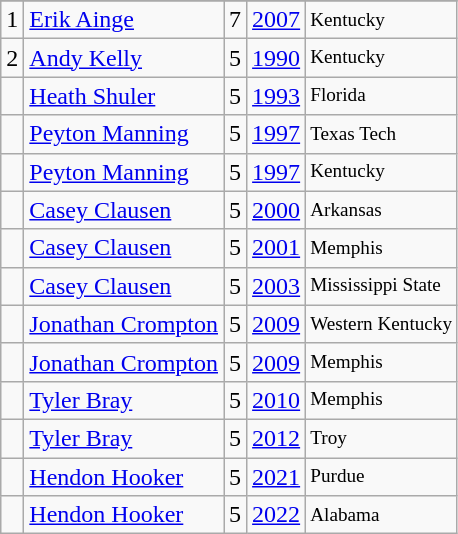<table class="wikitable">
<tr>
</tr>
<tr>
<td>1</td>
<td><a href='#'>Erik Ainge</a></td>
<td>7</td>
<td><a href='#'>2007</a></td>
<td style="font-size:80%;">Kentucky</td>
</tr>
<tr>
<td>2</td>
<td><a href='#'>Andy Kelly</a></td>
<td>5</td>
<td><a href='#'>1990</a></td>
<td style="font-size:80%;">Kentucky</td>
</tr>
<tr>
<td></td>
<td><a href='#'>Heath Shuler</a></td>
<td>5</td>
<td><a href='#'>1993</a></td>
<td style="font-size:80%;">Florida</td>
</tr>
<tr>
<td></td>
<td><a href='#'>Peyton Manning</a></td>
<td>5</td>
<td><a href='#'>1997</a></td>
<td style="font-size:80%;">Texas Tech</td>
</tr>
<tr>
<td></td>
<td><a href='#'>Peyton Manning</a></td>
<td>5</td>
<td><a href='#'>1997</a></td>
<td style="font-size:80%;">Kentucky</td>
</tr>
<tr>
<td></td>
<td><a href='#'>Casey Clausen</a></td>
<td>5</td>
<td><a href='#'>2000</a></td>
<td style="font-size:80%;">Arkansas</td>
</tr>
<tr>
<td></td>
<td><a href='#'>Casey Clausen</a></td>
<td>5</td>
<td><a href='#'>2001</a></td>
<td style="font-size:80%;">Memphis</td>
</tr>
<tr>
<td></td>
<td><a href='#'>Casey Clausen</a></td>
<td>5</td>
<td><a href='#'>2003</a></td>
<td style="font-size:80%;">Mississippi State</td>
</tr>
<tr>
<td></td>
<td><a href='#'>Jonathan Crompton</a></td>
<td>5</td>
<td><a href='#'>2009</a></td>
<td style="font-size:80%;">Western Kentucky</td>
</tr>
<tr>
<td></td>
<td><a href='#'>Jonathan Crompton</a></td>
<td>5</td>
<td><a href='#'>2009</a></td>
<td style="font-size:80%;">Memphis</td>
</tr>
<tr>
<td></td>
<td><a href='#'>Tyler Bray</a></td>
<td>5</td>
<td><a href='#'>2010</a></td>
<td style="font-size:80%;">Memphis</td>
</tr>
<tr>
<td></td>
<td><a href='#'>Tyler Bray</a></td>
<td>5</td>
<td><a href='#'>2012</a></td>
<td style="font-size:80%;">Troy</td>
</tr>
<tr>
<td></td>
<td><a href='#'>Hendon Hooker</a></td>
<td>5</td>
<td><a href='#'>2021</a></td>
<td style="font-size:80%;">Purdue</td>
</tr>
<tr>
<td></td>
<td><a href='#'>Hendon Hooker</a></td>
<td>5</td>
<td><a href='#'>2022</a></td>
<td style="font-size:80%;">Alabama</td>
</tr>
</table>
